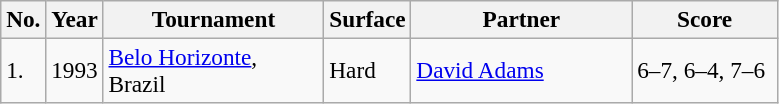<table class="sortable wikitable" style=font-size:97%>
<tr>
<th style="width:20px">No.</th>
<th style="width:30px">Year</th>
<th style="width:140px">Tournament</th>
<th style="width:50px">Surface</th>
<th style="width:140px">Partner</th>
<th style="width:90px" class="unsortable">Score</th>
</tr>
<tr>
<td>1.</td>
<td>1993</td>
<td><a href='#'>Belo Horizonte</a>, Brazil</td>
<td>Hard</td>
<td> <a href='#'>David Adams</a></td>
<td>6–7, 6–4, 7–6</td>
</tr>
</table>
